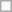<table class=wikitable>
<tr>
<td> </td>
</tr>
</table>
